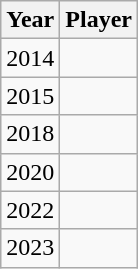<table class="wikitable">
<tr>
<th>Year</th>
<th>Player</th>
</tr>
<tr>
<td>2014</td>
<td></td>
</tr>
<tr>
<td>2015</td>
<td></td>
</tr>
<tr>
<td>2018</td>
<td></td>
</tr>
<tr>
<td>2020</td>
<td></td>
</tr>
<tr>
<td>2022</td>
<td></td>
</tr>
<tr>
<td>2023</td>
<td></td>
</tr>
</table>
